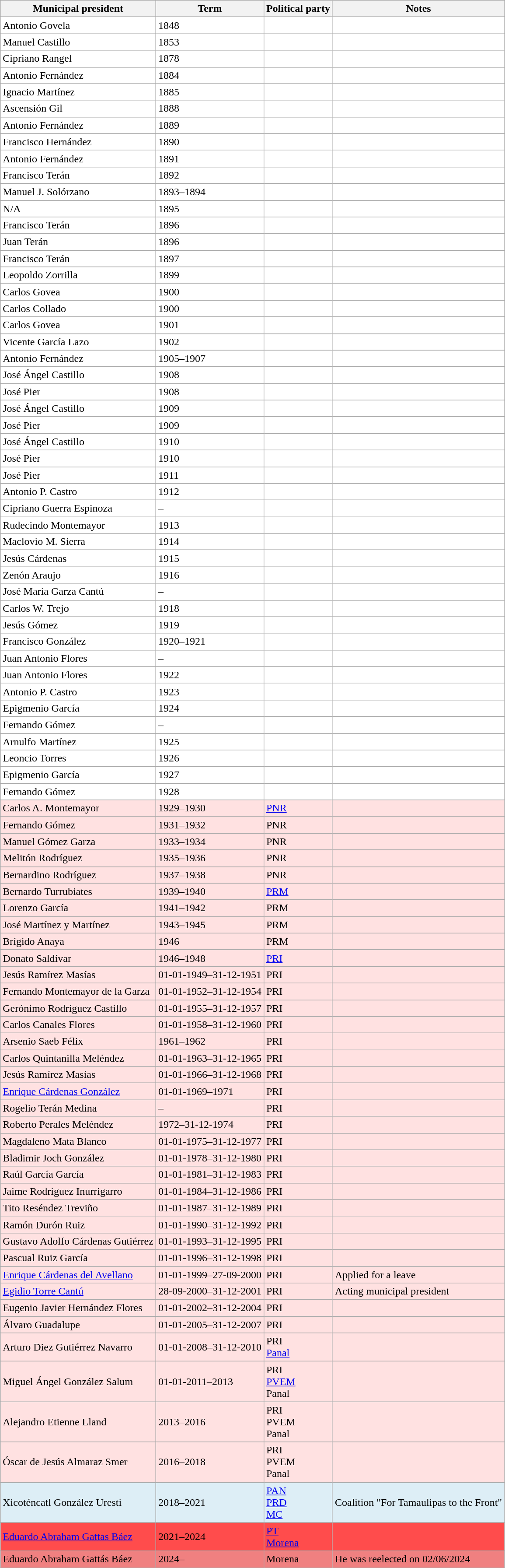<table class="wikitable">
<tr>
<th>Municipal president</th>
<th>Term</th>
<th>Political party</th>
<th>Notes</th>
</tr>
<tr style="background:#ffffff">
<td>Antonio Govela</td>
<td>1848</td>
<td></td>
<td></td>
</tr>
<tr style="background:#ffffff">
<td>Manuel Castillo</td>
<td>1853</td>
<td></td>
<td></td>
</tr>
<tr style="background:#ffffff">
<td>Cipriano Rangel</td>
<td>1878</td>
<td></td>
<td></td>
</tr>
<tr style="background:#ffffff">
<td>Antonio Fernández</td>
<td>1884</td>
<td></td>
<td></td>
</tr>
<tr style="background:#ffffff">
<td>Ignacio Martínez</td>
<td>1885</td>
<td></td>
<td></td>
</tr>
<tr style="background:#ffffff">
<td>Ascensión Gil</td>
<td>1888</td>
<td></td>
<td></td>
</tr>
<tr style="background:#ffffff">
<td>Antonio Fernández</td>
<td>1889</td>
<td></td>
<td></td>
</tr>
<tr style="background:#ffffff">
<td>Francisco Hernández</td>
<td>1890</td>
<td></td>
<td></td>
</tr>
<tr style="background:#ffffff">
<td>Antonio Fernández</td>
<td>1891</td>
<td></td>
<td></td>
</tr>
<tr style="background:#ffffff">
<td>Francisco Terán</td>
<td>1892</td>
<td></td>
<td></td>
</tr>
<tr style="background:#ffffff">
<td>Manuel J. Solórzano</td>
<td>1893–1894</td>
<td></td>
<td></td>
</tr>
<tr style="background:#ffffff">
<td>N/A</td>
<td>1895</td>
<td></td>
<td></td>
</tr>
<tr style="background:#ffffff">
<td>Francisco Terán</td>
<td>1896</td>
<td></td>
<td></td>
</tr>
<tr style="background:#ffffff">
<td>Juan Terán</td>
<td>1896</td>
<td></td>
<td></td>
</tr>
<tr style="background:#ffffff">
<td>Francisco Terán</td>
<td>1897</td>
<td></td>
<td></td>
</tr>
<tr style="background:#ffffff">
<td>Leopoldo Zorrilla</td>
<td>1899</td>
<td></td>
<td></td>
</tr>
<tr style="background:#ffffff">
<td>Carlos Govea</td>
<td>1900</td>
<td></td>
<td></td>
</tr>
<tr style="background:#ffffff">
<td>Carlos Collado</td>
<td>1900</td>
<td></td>
<td></td>
</tr>
<tr style="background:#ffffff">
<td>Carlos Govea</td>
<td>1901</td>
<td></td>
<td></td>
</tr>
<tr style="background:#ffffff">
<td>Vicente García Lazo</td>
<td>1902</td>
<td></td>
<td></td>
</tr>
<tr style="background:#ffffff">
<td>Antonio Fernández</td>
<td>1905–1907</td>
<td></td>
<td></td>
</tr>
<tr style="background:#ffffff">
<td>José Ángel Castillo</td>
<td>1908</td>
<td></td>
<td></td>
</tr>
<tr style="background:#ffffff">
<td>José Pier</td>
<td>1908</td>
<td></td>
<td></td>
</tr>
<tr style="background:#ffffff">
<td>José Ángel Castillo</td>
<td>1909</td>
<td></td>
<td></td>
</tr>
<tr style="background:#ffffff">
<td>José Pier</td>
<td>1909</td>
<td></td>
<td></td>
</tr>
<tr style="background:#ffffff">
<td>José Ángel Castillo</td>
<td>1910</td>
<td></td>
<td></td>
</tr>
<tr style="background:#ffffff">
<td>José Pier</td>
<td>1910</td>
<td></td>
<td></td>
</tr>
<tr style="background:#ffffff">
<td>José Pier</td>
<td>1911</td>
<td></td>
<td></td>
</tr>
<tr style="background:#ffffff">
<td>Antonio P. Castro</td>
<td>1912</td>
<td></td>
<td></td>
</tr>
<tr style="background:#ffffff">
<td>Cipriano Guerra Espinoza</td>
<td>–</td>
<td></td>
<td></td>
</tr>
<tr style="background:#ffffff">
<td>Rudecindo Montemayor</td>
<td>1913</td>
<td></td>
<td></td>
</tr>
<tr style="background:#ffffff">
<td>Maclovio M. Sierra</td>
<td>1914</td>
<td></td>
<td></td>
</tr>
<tr style="background:#ffffff">
<td>Jesús Cárdenas</td>
<td>1915</td>
<td></td>
<td></td>
</tr>
<tr style="background:#ffffff">
<td>Zenón Araujo</td>
<td>1916</td>
<td></td>
<td></td>
</tr>
<tr style="background:#ffffff">
<td>José María Garza Cantú</td>
<td>–</td>
<td></td>
<td></td>
</tr>
<tr style="background:#ffffff">
<td>Carlos W. Trejo</td>
<td>1918</td>
<td></td>
<td></td>
</tr>
<tr style="background:#ffffff">
<td>Jesús Gómez</td>
<td>1919</td>
<td></td>
<td></td>
</tr>
<tr style="background:#ffffff">
<td>Francisco González</td>
<td>1920–1921</td>
<td></td>
<td></td>
</tr>
<tr style="background:#ffffff">
<td>Juan Antonio Flores</td>
<td>–</td>
<td></td>
<td></td>
</tr>
<tr style="background:#ffffff">
<td>Juan Antonio Flores</td>
<td>1922</td>
<td></td>
<td></td>
</tr>
<tr style="background:#ffffff">
<td>Antonio P. Castro</td>
<td>1923</td>
<td></td>
<td></td>
</tr>
<tr style="background:#ffffff">
<td>Epigmenio García</td>
<td>1924</td>
<td></td>
<td></td>
</tr>
<tr style="background:#ffffff">
<td>Fernando Gómez</td>
<td>–</td>
<td></td>
<td></td>
</tr>
<tr style="background:#ffffff">
<td>Arnulfo Martínez</td>
<td>1925</td>
<td></td>
<td></td>
</tr>
<tr style="background:#ffffff">
<td>Leoncio Torres</td>
<td>1926</td>
<td></td>
<td></td>
</tr>
<tr style="background:#ffffff">
<td>Epigmenio García</td>
<td>1927</td>
<td></td>
<td></td>
</tr>
<tr style="background:#ffffff">
<td>Fernando Gómez</td>
<td>1928</td>
<td></td>
<td></td>
</tr>
<tr style="background:#ffe1e1">
<td>Carlos A. Montemayor</td>
<td>1929–1930</td>
<td><a href='#'>PNR</a> </td>
<td></td>
</tr>
<tr style="background:#ffe1e1">
<td>Fernando Gómez</td>
<td>1931–1932</td>
<td>PNR </td>
<td></td>
</tr>
<tr style="background:#ffe1e1">
<td>Manuel Gómez Garza</td>
<td>1933–1934</td>
<td>PNR </td>
<td></td>
</tr>
<tr style="background:#ffe1e1">
<td>Melitón Rodríguez</td>
<td>1935–1936</td>
<td>PNR </td>
<td></td>
</tr>
<tr style="background:#ffe1e1">
<td>Bernardino Rodríguez</td>
<td>1937–1938</td>
<td>PNR </td>
<td></td>
</tr>
<tr style="background:#ffe1e1">
<td>Bernardo Turrubiates</td>
<td>1939–1940</td>
<td><a href='#'>PRM</a> </td>
<td></td>
</tr>
<tr style="background:#ffe1e1">
<td>Lorenzo García</td>
<td>1941–1942</td>
<td>PRM </td>
<td></td>
</tr>
<tr style="background:#ffe1e1">
<td>José Martínez y Martínez</td>
<td>1943–1945</td>
<td>PRM </td>
<td></td>
</tr>
<tr style="background:#ffe1e1">
<td>Brígido Anaya</td>
<td>1946</td>
<td>PRM </td>
<td></td>
</tr>
<tr style="background:#ffe1e1">
<td>Donato Saldívar</td>
<td>1946–1948</td>
<td><a href='#'>PRI</a> </td>
<td></td>
</tr>
<tr style="background:#ffe1e1">
<td>Jesús Ramírez Masías</td>
<td>01-01-1949–31-12-1951</td>
<td>PRI </td>
<td></td>
</tr>
<tr style="background:#ffe1e1">
<td>Fernando Montemayor de la Garza</td>
<td>01-01-1952–31-12-1954</td>
<td>PRI </td>
<td></td>
</tr>
<tr style="background:#ffe1e1">
<td>Gerónimo Rodríguez Castillo</td>
<td>01-01-1955–31-12-1957</td>
<td>PRI </td>
<td></td>
</tr>
<tr style="background:#ffe1e1">
<td>Carlos Canales Flores</td>
<td>01-01-1958–31-12-1960</td>
<td>PRI </td>
<td></td>
</tr>
<tr style="background:#ffe1e1">
<td>Arsenio Saeb Félix</td>
<td>1961–1962</td>
<td>PRI </td>
<td></td>
</tr>
<tr style="background:#ffe1e1">
<td>Carlos Quintanilla Meléndez</td>
<td>01-01-1963–31-12-1965</td>
<td>PRI </td>
<td></td>
</tr>
<tr style="background:#ffe1e1">
<td>Jesús Ramírez Masías</td>
<td>01-01-1966–31-12-1968</td>
<td>PRI </td>
<td></td>
</tr>
<tr style="background:#ffe1e1">
<td><a href='#'>Enrique Cárdenas González</a></td>
<td>01-01-1969–1971</td>
<td>PRI </td>
<td></td>
</tr>
<tr style="background:#ffe1e1">
<td>Rogelio Terán Medina</td>
<td>–</td>
<td>PRI </td>
<td></td>
</tr>
<tr style="background:#ffe1e1">
<td>Roberto Perales Meléndez</td>
<td>1972–31-12-1974</td>
<td>PRI </td>
<td></td>
</tr>
<tr style="background:#ffe1e1">
<td>Magdaleno Mata Blanco</td>
<td>01-01-1975–31-12-1977</td>
<td>PRI </td>
<td></td>
</tr>
<tr style="background:#ffe1e1">
<td>Bladimir Joch González</td>
<td>01-01-1978–31-12-1980</td>
<td>PRI </td>
<td></td>
</tr>
<tr style="background:#ffe1e1">
<td>Raúl García García</td>
<td>01-01-1981–31-12-1983</td>
<td>PRI </td>
<td></td>
</tr>
<tr style="background:#ffe1e1">
<td>Jaime Rodríguez Inurrigarro</td>
<td>01-01-1984–31-12-1986</td>
<td>PRI </td>
<td></td>
</tr>
<tr style="background:#ffe1e1">
<td>Tito Reséndez Treviño</td>
<td>01-01-1987–31-12-1989</td>
<td>PRI </td>
<td></td>
</tr>
<tr style="background:#ffe1e1">
<td>Ramón Durón Ruiz</td>
<td>01-01-1990–31-12-1992</td>
<td>PRI </td>
<td></td>
</tr>
<tr style="background:#ffe1e1">
<td>Gustavo Adolfo Cárdenas Gutiérrez</td>
<td>01-01-1993–31-12-1995</td>
<td>PRI </td>
<td></td>
</tr>
<tr style="background:#ffe1e1">
<td>Pascual Ruiz García</td>
<td>01-01-1996–31-12-1998</td>
<td>PRI </td>
<td></td>
</tr>
<tr style="background:#ffe1e1">
<td><a href='#'>Enrique Cárdenas del Avellano</a></td>
<td>01-01-1999–27-09-2000</td>
<td>PRI </td>
<td>Applied for a leave</td>
</tr>
<tr style="background:#ffe1e1">
<td><a href='#'>Egidio Torre Cantú</a></td>
<td>28-09-2000–31-12-2001</td>
<td>PRI </td>
<td>Acting municipal president</td>
</tr>
<tr style="background:#ffe1e1">
<td>Eugenio Javier Hernández Flores</td>
<td>01-01-2002–31-12-2004</td>
<td>PRI </td>
<td></td>
</tr>
<tr style="background:#ffe1e1">
<td>Álvaro Guadalupe</td>
<td>01-01-2005–31-12-2007</td>
<td>PRI </td>
<td></td>
</tr>
<tr style="background:#ffe1e1">
<td>Arturo Diez Gutiérrez Navarro</td>
<td>01-01-2008–31-12-2010</td>
<td>PRI <br> <a href='#'>Panal</a> </td>
<td></td>
</tr>
<tr style="background:#ffe1e1">
<td>Miguel Ángel González Salum</td>
<td>01-01-2011–2013</td>
<td>PRI <br> <a href='#'>PVEM</a> <br> Panal </td>
<td></td>
</tr>
<tr style="background:#ffe1e1">
<td>Alejandro Etienne Lland</td>
<td>2013–2016</td>
<td>PRI <br> PVEM <br> Panal </td>
<td></td>
</tr>
<tr style="background:#ffe1e1">
<td>Óscar de Jesús Almaraz Smer</td>
<td>2016–2018</td>
<td>PRI <br> PVEM <br> Panal </td>
<td></td>
</tr>
<tr style="background:#ddeef6">
<td>Xicoténcatl González Uresti</td>
<td>2018–2021</td>
<td><a href='#'>PAN</a> <br> <a href='#'>PRD</a> <br> <a href='#'>MC</a> </td>
<td>Coalition "For Tamaulipas to the Front"</td>
</tr>
<tr style="background:#ff4c4c">
<td><a href='#'> Eduardo Abraham Gattas Báez</a></td>
<td>2021–2024</td>
<td><a href='#'>PT</a> <br> <a href='#'>Morena</a> </td>
<td></td>
</tr>
<tr style="background:#f08080">
<td>Eduardo Abraham Gattás Báez</td>
<td>2024–</td>
<td>Morena </td>
<td>He was reelected on 02/06/2024</td>
</tr>
</table>
